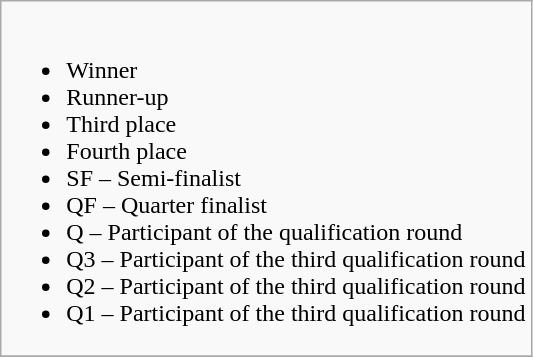<table class="wikitable">
<tr>
<td><br><ul><li><span> Winner </span></li><li><span> Runner-up</span></li><li><span> Third place</span></li><li><span> Fourth place</span></li><li><span> SF – Semi-finalist</span></li><li><span> QF – Quarter finalist</span></li><li><span> Q – Participant of the qualification round</span></li><li><span> Q3 – Participant of the third qualification round</span></li><li><span> Q2 – Participant of the third qualification round</span></li><li><span> Q1 – Participant of the third qualification round</span></li></ul></td>
</tr>
<tr>
</tr>
</table>
